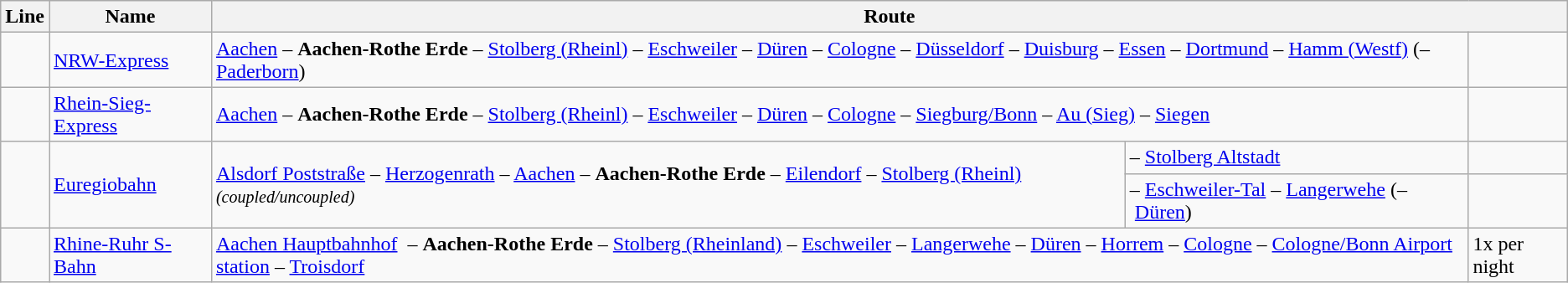<table class="wikitable">
<tr>
<th>Line</th>
<th>Name</th>
<th colspan="3">Route</th>
</tr>
<tr>
<td></td>
<td><a href='#'>NRW-Express</a></td>
<td colspan="2"><a href='#'>Aachen</a> – <strong>Aachen-Rothe Erde</strong> – <a href='#'>Stolberg (Rheinl)</a> – <a href='#'>Eschweiler</a> – <a href='#'>Düren</a> – <a href='#'>Cologne</a> – <a href='#'>Düsseldorf</a> – <a href='#'>Duisburg</a> – <a href='#'>Essen</a> – <a href='#'>Dortmund</a> – <a href='#'>Hamm (Westf)</a> (– <a href='#'>Paderborn</a>)</td>
<td></td>
</tr>
<tr>
<td></td>
<td><a href='#'>Rhein-Sieg-Express</a></td>
<td colspan="2"><a href='#'>Aachen</a> – <strong>Aachen-Rothe Erde</strong> – <a href='#'>Stolberg (Rheinl)</a> – <a href='#'>Eschweiler</a> – <a href='#'>Düren</a> – <a href='#'>Cologne</a> – <a href='#'>Siegburg/Bonn</a> – <a href='#'>Au (Sieg)</a> – <a href='#'>Siegen</a></td>
<td></td>
</tr>
<tr>
<td rowspan="2"></td>
<td rowspan="2"><a href='#'>Euregiobahn</a></td>
<td rowspan="2"><a href='#'>Alsdorf Poststraße</a> – <a href='#'>Herzogenrath</a> – <a href='#'>Aachen</a> – <strong>Aachen-Rothe Erde</strong> – <a href='#'>Eilendorf</a> – <a href='#'>Stolberg (Rheinl)</a> <small><em>(coupled/uncoupled)</em></small></td>
<td>– <a href='#'>Stolberg Altstadt</a></td>
<td></td>
</tr>
<tr>
<td>– <a href='#'>Eschweiler-Tal</a> – <a href='#'>Langerwehe</a> (– <a href='#'>Düren</a>)</td>
<td></td>
</tr>
<tr>
<td></td>
<td><a href='#'>Rhine-Ruhr S-Bahn</a></td>
<td colspan="2"><a href='#'>Aachen Hauptbahnhof</a>  – <strong>Aachen-Rothe Erde</strong> – <a href='#'>Stolberg (Rheinland)</a> – <a href='#'>Eschweiler</a> – <a href='#'>Langerwehe</a> – <a href='#'>Düren</a> – <a href='#'>Horrem</a> – <a href='#'>Cologne</a> – <a href='#'>Cologne/Bonn Airport station</a> – <a href='#'>Troisdorf</a></td>
<td>1x per night</td>
</tr>
</table>
